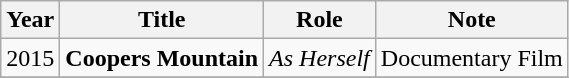<table class="wikitable sortable">
<tr>
<th>Year</th>
<th>Title</th>
<th>Role</th>
<th>Note</th>
</tr>
<tr>
<td>2015</td>
<td><strong>Coopers Mountain</strong></td>
<td><em>As Herself</em></td>
<td>Documentary Film</td>
</tr>
<tr>
</tr>
</table>
